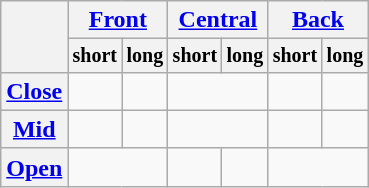<table class="wikitable" style="text-align: center;">
<tr>
<th rowspan="2"></th>
<th colspan="2"><a href='#'>Front</a></th>
<th colspan="2"><a href='#'>Central</a></th>
<th colspan="2"><a href='#'>Back</a></th>
</tr>
<tr style="font-size: smaller;">
<th>short</th>
<th>long</th>
<th>short</th>
<th>long</th>
<th>short</th>
<th>long</th>
</tr>
<tr>
<th><a href='#'>Close</a></th>
<td></td>
<td></td>
<td colspan="2"></td>
<td></td>
<td></td>
</tr>
<tr>
<th><a href='#'>Mid</a></th>
<td></td>
<td></td>
<td colspan="2"></td>
<td></td>
<td></td>
</tr>
<tr>
<th><a href='#'>Open</a></th>
<td colspan="2"></td>
<td></td>
<td></td>
<td colspan="2"></td>
</tr>
</table>
